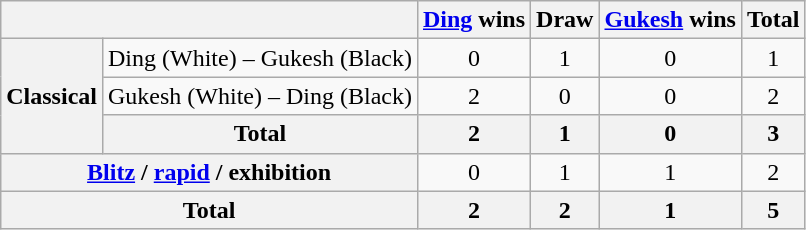<table class="wikitable">
<tr>
<th colspan="2"></th>
<th><a href='#'>Ding</a> wins</th>
<th>Draw</th>
<th><a href='#'>Gukesh</a> wins</th>
<th>Total</th>
</tr>
<tr align="center">
<th rowspan="3">Classical</th>
<td>Ding (White) – Gukesh (Black)</td>
<td>0</td>
<td>1</td>
<td>0</td>
<td>1</td>
</tr>
<tr align="center">
<td>Gukesh (White) – Ding (Black)</td>
<td>2</td>
<td>0</td>
<td>0</td>
<td>2</td>
</tr>
<tr>
<th>Total</th>
<th>2</th>
<th>1</th>
<th>0</th>
<th>3</th>
</tr>
<tr align="center">
<th colspan="2"><a href='#'>Blitz</a> / <a href='#'>rapid</a> / exhibition</th>
<td>0</td>
<td>1</td>
<td>1</td>
<td>2</td>
</tr>
<tr>
<th colspan="2">Total</th>
<th>2</th>
<th>2</th>
<th>1</th>
<th>5</th>
</tr>
</table>
